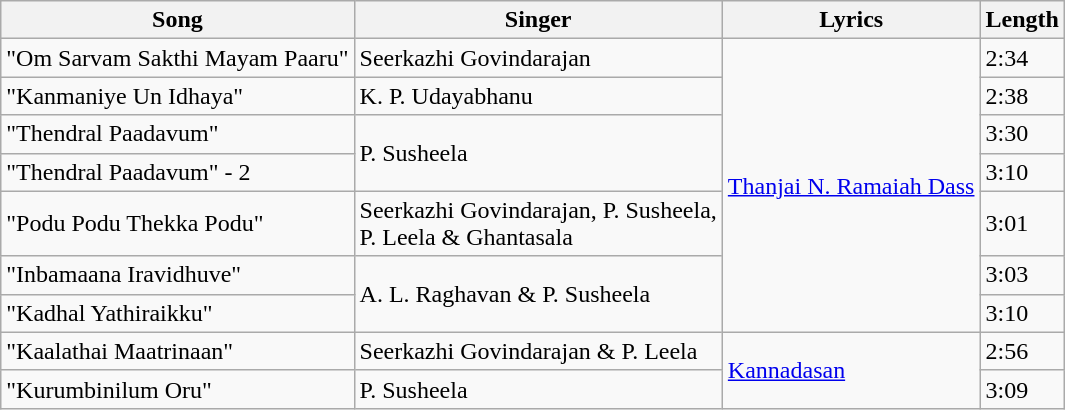<table class="wikitable">
<tr>
<th>Song</th>
<th>Singer</th>
<th>Lyrics</th>
<th>Length</th>
</tr>
<tr>
<td>"Om Sarvam Sakthi Mayam Paaru"</td>
<td>Seerkazhi Govindarajan</td>
<td rowspan="7"><a href='#'>Thanjai N. Ramaiah Dass</a></td>
<td>2:34</td>
</tr>
<tr>
<td>"Kanmaniye Un Idhaya"</td>
<td>K. P. Udayabhanu</td>
<td>2:38</td>
</tr>
<tr>
<td>"Thendral Paadavum"</td>
<td rowspan="2">P. Susheela</td>
<td>3:30</td>
</tr>
<tr>
<td>"Thendral Paadavum" - 2</td>
<td>3:10</td>
</tr>
<tr>
<td>"Podu Podu Thekka Podu"</td>
<td>Seerkazhi Govindarajan, P. Susheela,<br>P. Leela  & Ghantasala</td>
<td>3:01</td>
</tr>
<tr>
<td>"Inbamaana Iravidhuve"</td>
<td rowspan="2">A. L. Raghavan & P. Susheela</td>
<td>3:03</td>
</tr>
<tr>
<td>"Kadhal Yathiraikku"</td>
<td>3:10</td>
</tr>
<tr>
<td>"Kaalathai Maatrinaan"</td>
<td>Seerkazhi Govindarajan & P. Leela</td>
<td rowspan="2"><a href='#'>Kannadasan</a></td>
<td>2:56</td>
</tr>
<tr>
<td>"Kurumbinilum Oru"</td>
<td>P. Susheela</td>
<td>3:09</td>
</tr>
</table>
